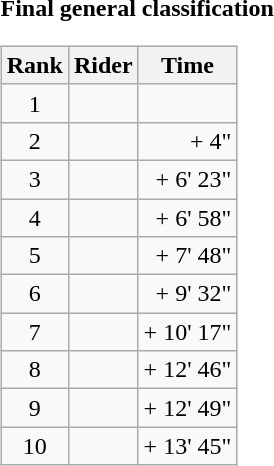<table>
<tr>
<td><strong>Final general classification</strong><br><table class="wikitable">
<tr>
<th scope="col">Rank</th>
<th scope="col">Rider</th>
<th scope="col">Time</th>
</tr>
<tr>
<td style="text-align:center;">1</td>
<td></td>
<td style="text-align:right;"></td>
</tr>
<tr>
<td style="text-align:center;">2</td>
<td></td>
<td style="text-align:right;">+ 4"</td>
</tr>
<tr>
<td style="text-align:center;">3</td>
<td></td>
<td style="text-align:right;">+ 6' 23"</td>
</tr>
<tr>
<td style="text-align:center;">4</td>
<td></td>
<td style="text-align:right;">+ 6' 58"</td>
</tr>
<tr>
<td style="text-align:center;">5</td>
<td></td>
<td style="text-align:right;">+ 7' 48"</td>
</tr>
<tr>
<td style="text-align:center;">6</td>
<td></td>
<td style="text-align:right;">+ 9' 32"</td>
</tr>
<tr>
<td style="text-align:center;">7</td>
<td></td>
<td style="text-align:right;">+ 10' 17"</td>
</tr>
<tr>
<td style="text-align:center;">8</td>
<td></td>
<td style="text-align:right;">+ 12' 46"</td>
</tr>
<tr>
<td style="text-align:center;">9</td>
<td></td>
<td style="text-align:right;">+ 12' 49"</td>
</tr>
<tr>
<td style="text-align:center;">10</td>
<td></td>
<td style="text-align:right;">+ 13' 45"</td>
</tr>
</table>
</td>
</tr>
</table>
